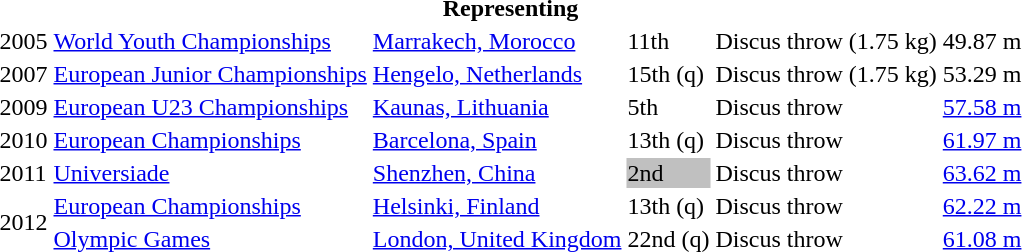<table>
<tr>
<th colspan="6">Representing </th>
</tr>
<tr>
<td>2005</td>
<td><a href='#'>World Youth Championships</a></td>
<td><a href='#'>Marrakech, Morocco</a></td>
<td>11th</td>
<td>Discus throw (1.75 kg)</td>
<td>49.87 m</td>
</tr>
<tr>
<td>2007</td>
<td><a href='#'>European Junior Championships</a></td>
<td><a href='#'>Hengelo, Netherlands</a></td>
<td>15th (q)</td>
<td>Discus throw (1.75 kg)</td>
<td>53.29 m</td>
</tr>
<tr>
<td>2009</td>
<td><a href='#'>European U23 Championships</a></td>
<td><a href='#'>Kaunas, Lithuania</a></td>
<td>5th</td>
<td>Discus throw</td>
<td><a href='#'>57.58 m</a></td>
</tr>
<tr>
<td>2010</td>
<td><a href='#'>European Championships</a></td>
<td><a href='#'>Barcelona, Spain</a></td>
<td>13th (q)</td>
<td>Discus throw</td>
<td><a href='#'>61.97 m</a></td>
</tr>
<tr>
<td>2011</td>
<td><a href='#'>Universiade</a></td>
<td><a href='#'>Shenzhen, China</a></td>
<td bgcolor=silver>2nd</td>
<td>Discus throw</td>
<td><a href='#'>63.62 m</a></td>
</tr>
<tr>
<td rowspan=2>2012</td>
<td><a href='#'>European Championships</a></td>
<td><a href='#'>Helsinki, Finland</a></td>
<td>13th (q)</td>
<td>Discus throw</td>
<td><a href='#'>62.22 m</a></td>
</tr>
<tr>
<td><a href='#'>Olympic Games</a></td>
<td><a href='#'>London, United Kingdom</a></td>
<td>22nd (q)</td>
<td>Discus throw</td>
<td><a href='#'>61.08 m</a></td>
</tr>
</table>
